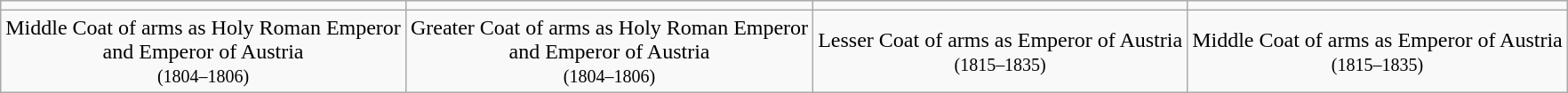<table class="wikitable" style="margin:1em auto; text-align:center;">
<tr>
<td></td>
<td></td>
<td></td>
<td></td>
</tr>
<tr>
<td>Middle Coat of arms as Holy Roman Emperor<br> and Emperor of Austria<br><small>(1804–1806)</small></td>
<td>Greater Coat of arms as Holy Roman Emperor<br> and Emperor of Austria<br><small>(1804–1806)</small></td>
<td>Lesser Coat of arms as Emperor of Austria<br><small>(1815–1835)</small></td>
<td>Middle Coat of arms as Emperor of Austria<br><small>(1815–1835)</small></td>
</tr>
</table>
